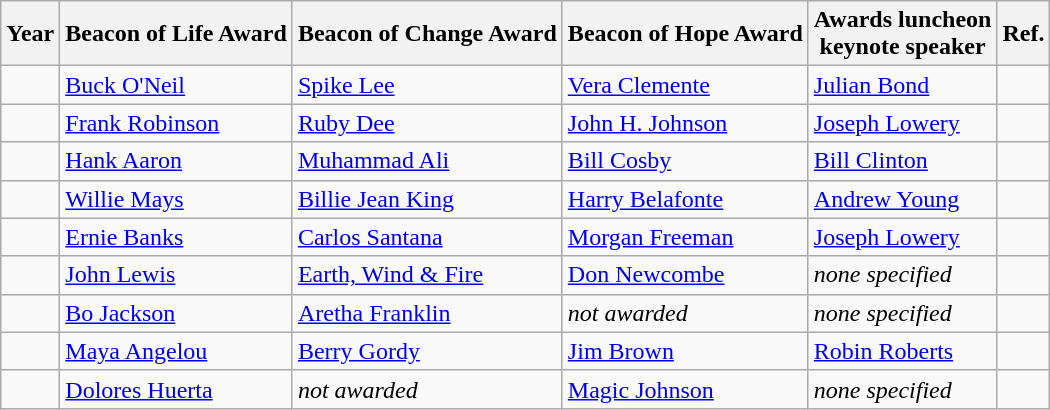<table class="wikitable" style="text-align:left;">
<tr>
<th>Year</th>
<th>Beacon of Life Award</th>
<th>Beacon of Change Award</th>
<th>Beacon of Hope Award</th>
<th>Awards luncheon<br>keynote speaker</th>
<th>Ref.</th>
</tr>
<tr>
<td></td>
<td><a href='#'>Buck O'Neil</a></td>
<td><a href='#'>Spike Lee</a></td>
<td><a href='#'>Vera Clemente</a></td>
<td><a href='#'>Julian Bond</a></td>
<td></td>
</tr>
<tr>
<td></td>
<td><a href='#'>Frank Robinson</a></td>
<td><a href='#'>Ruby Dee</a></td>
<td><a href='#'>John H. Johnson</a></td>
<td><a href='#'>Joseph Lowery</a></td>
<td></td>
</tr>
<tr>
<td></td>
<td><a href='#'>Hank Aaron</a></td>
<td><a href='#'>Muhammad Ali</a></td>
<td><a href='#'>Bill Cosby</a></td>
<td><a href='#'>Bill Clinton</a></td>
<td></td>
</tr>
<tr>
<td></td>
<td><a href='#'>Willie Mays</a></td>
<td><a href='#'>Billie Jean King</a></td>
<td><a href='#'>Harry Belafonte</a></td>
<td><a href='#'>Andrew Young</a></td>
<td></td>
</tr>
<tr>
<td></td>
<td><a href='#'>Ernie Banks</a></td>
<td><a href='#'>Carlos Santana</a></td>
<td><a href='#'>Morgan Freeman</a></td>
<td><a href='#'>Joseph Lowery</a></td>
<td></td>
</tr>
<tr>
<td></td>
<td><a href='#'>John Lewis</a></td>
<td><a href='#'>Earth, Wind & Fire</a></td>
<td><a href='#'>Don Newcombe</a></td>
<td><em>none specified</em></td>
<td></td>
</tr>
<tr>
<td></td>
<td><a href='#'>Bo Jackson</a></td>
<td><a href='#'>Aretha Franklin</a></td>
<td><em>not awarded</em></td>
<td><em>none specified</em></td>
<td></td>
</tr>
<tr>
<td></td>
<td><a href='#'>Maya Angelou</a></td>
<td><a href='#'>Berry Gordy</a></td>
<td><a href='#'>Jim Brown</a></td>
<td><a href='#'>Robin Roberts</a></td>
<td></td>
</tr>
<tr>
<td></td>
<td><a href='#'>Dolores Huerta</a></td>
<td><em>not awarded</em></td>
<td><a href='#'>Magic Johnson</a></td>
<td><em>none specified</em></td>
<td></td>
</tr>
</table>
